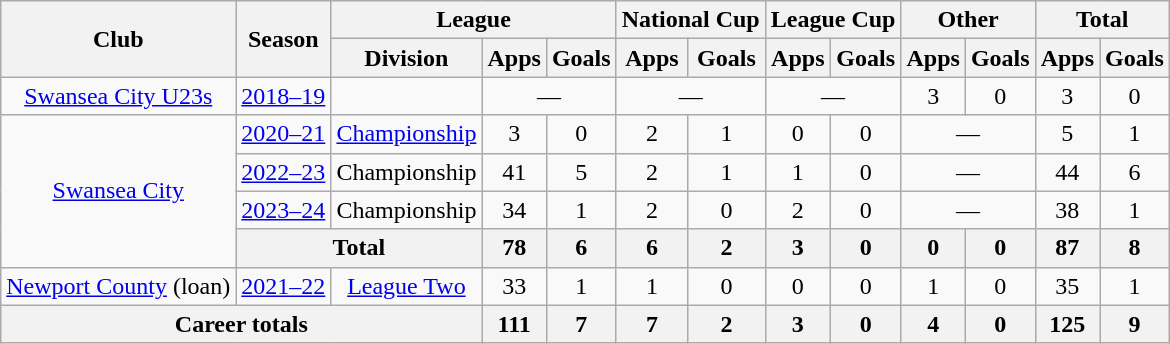<table class="wikitable" style="text-align:center">
<tr>
<th rowspan="2">Club</th>
<th rowspan="2">Season</th>
<th colspan="3">League</th>
<th colspan="2">National Cup</th>
<th colspan="2">League Cup</th>
<th colspan="2">Other</th>
<th colspan="2">Total</th>
</tr>
<tr>
<th>Division</th>
<th>Apps</th>
<th>Goals</th>
<th>Apps</th>
<th>Goals</th>
<th>Apps</th>
<th>Goals</th>
<th>Apps</th>
<th>Goals</th>
<th>Apps</th>
<th>Goals</th>
</tr>
<tr>
<td><a href='#'>Swansea City U23s</a></td>
<td><a href='#'>2018–19</a></td>
<td></td>
<td colspan="2">—</td>
<td colspan="2">—</td>
<td colspan="2">—</td>
<td>3</td>
<td>0</td>
<td>3</td>
<td>0</td>
</tr>
<tr>
<td rowspan="4"><a href='#'>Swansea City</a></td>
<td><a href='#'>2020–21</a></td>
<td><a href='#'>Championship</a></td>
<td>3</td>
<td>0</td>
<td>2</td>
<td>1</td>
<td>0</td>
<td>0</td>
<td colspan="2">—</td>
<td>5</td>
<td>1</td>
</tr>
<tr>
<td><a href='#'>2022–23</a></td>
<td>Championship</td>
<td>41</td>
<td>5</td>
<td>2</td>
<td>1</td>
<td>1</td>
<td>0</td>
<td colspan="2">—</td>
<td>44</td>
<td>6</td>
</tr>
<tr>
<td><a href='#'>2023–24</a></td>
<td>Championship</td>
<td>34</td>
<td>1</td>
<td>2</td>
<td>0</td>
<td>2</td>
<td>0</td>
<td colspan="2">—</td>
<td>38</td>
<td>1</td>
</tr>
<tr>
<th colspan="2">Total</th>
<th>78</th>
<th>6</th>
<th>6</th>
<th>2</th>
<th>3</th>
<th>0</th>
<th>0</th>
<th>0</th>
<th>87</th>
<th>8</th>
</tr>
<tr>
<td><a href='#'>Newport County</a> (loan)</td>
<td><a href='#'>2021–22</a></td>
<td><a href='#'>League Two</a></td>
<td>33</td>
<td>1</td>
<td>1</td>
<td>0</td>
<td>0</td>
<td>0</td>
<td>1</td>
<td>0</td>
<td>35</td>
<td>1</td>
</tr>
<tr>
<th colspan="3">Career totals</th>
<th>111</th>
<th>7</th>
<th>7</th>
<th>2</th>
<th>3</th>
<th>0</th>
<th>4</th>
<th>0</th>
<th>125</th>
<th>9</th>
</tr>
</table>
